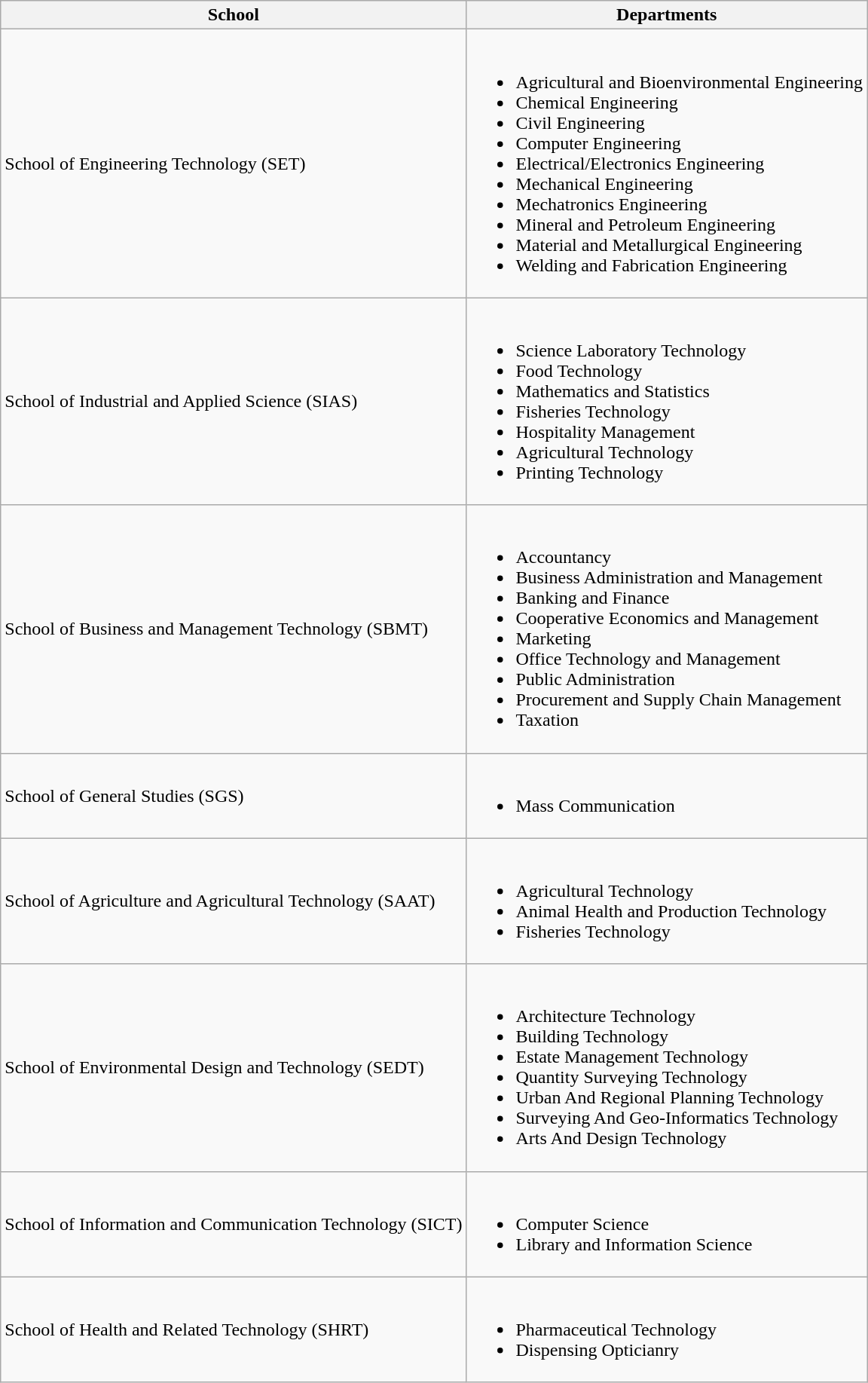<table class="wikitable">
<tr>
<th>School</th>
<th>Departments</th>
</tr>
<tr>
<td>School of Engineering Technology (SET)</td>
<td><br><ul><li>Agricultural and Bioenvironmental Engineering</li><li>Chemical Engineering</li><li>Civil Engineering</li><li>Computer Engineering</li><li>Electrical/Electronics Engineering</li><li>Mechanical Engineering</li><li>Mechatronics Engineering</li><li>Mineral and Petroleum Engineering</li><li>Material and Metallurgical Engineering</li><li>Welding and Fabrication Engineering</li></ul></td>
</tr>
<tr>
<td>School of Industrial and Applied Science (SIAS)</td>
<td><br><ul><li>Science Laboratory Technology</li><li>Food Technology</li><li>Mathematics and Statistics</li><li>Fisheries Technology</li><li>Hospitality Management</li><li>Agricultural Technology</li><li>Printing Technology</li></ul></td>
</tr>
<tr>
<td>School of Business and Management Technology (SBMT)</td>
<td><br><ul><li>Accountancy</li><li>Business Administration and Management</li><li>Banking and Finance</li><li>Cooperative Economics and Management</li><li>Marketing</li><li>Office Technology and Management</li><li>Public Administration</li><li>Procurement and Supply Chain Management</li><li>Taxation</li></ul></td>
</tr>
<tr>
<td>School of General Studies (SGS)</td>
<td><br><ul><li>Mass Communication</li></ul></td>
</tr>
<tr>
<td>School of Agriculture and Agricultural Technology (SAAT)</td>
<td><br><ul><li>Agricultural Technology</li><li>Animal Health and Production Technology</li><li>Fisheries Technology</li></ul></td>
</tr>
<tr>
<td>School of Environmental Design and Technology (SEDT)</td>
<td><br><ul><li>Architecture Technology</li><li>Building Technology</li><li>Estate Management Technology</li><li>Quantity Surveying Technology</li><li>Urban And Regional Planning Technology</li><li>Surveying And Geo-Informatics Technology</li><li>Arts And Design Technology</li></ul></td>
</tr>
<tr>
<td>School of Information and Communication Technology (SICT)</td>
<td><br><ul><li>Computer Science</li><li>Library and Information Science</li></ul></td>
</tr>
<tr>
<td>School of Health and Related Technology (SHRT)</td>
<td><br><ul><li>Pharmaceutical Technology</li><li>Dispensing Opticianry</li></ul></td>
</tr>
</table>
